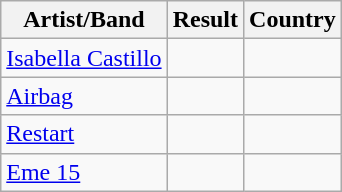<table class="wikitable">
<tr>
<th>Artist/Band</th>
<th>Result</th>
<th>Country</th>
</tr>
<tr>
<td><a href='#'>Isabella Castillo</a></td>
<td></td>
<td></td>
</tr>
<tr>
<td><a href='#'>Airbag</a></td>
<td></td>
<td></td>
</tr>
<tr>
<td><a href='#'>Restart</a></td>
<td></td>
<td></td>
</tr>
<tr>
<td><a href='#'>Eme 15</a></td>
<td></td>
<td></td>
</tr>
</table>
